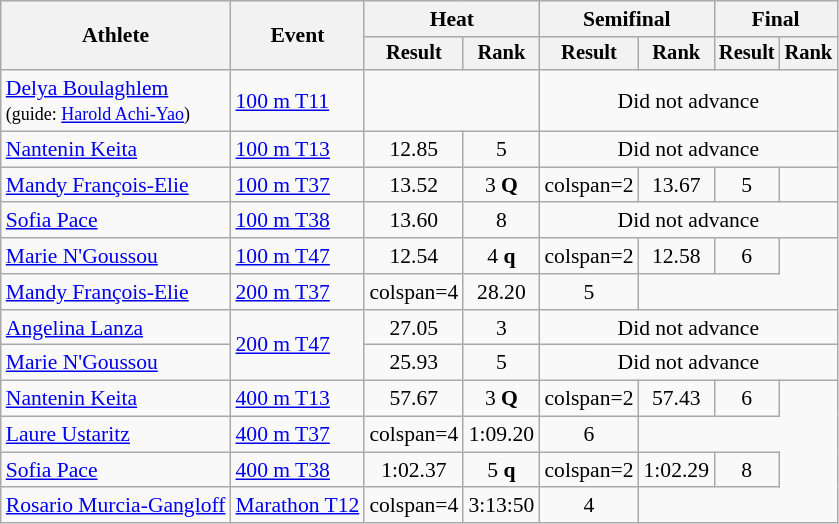<table class="wikitable" style="font-size:90%">
<tr>
<th rowspan="2">Athlete</th>
<th rowspan="2">Event</th>
<th colspan="2">Heat</th>
<th colspan="2">Semifinal</th>
<th colspan="2">Final</th>
</tr>
<tr style="font-size:95%">
<th>Result</th>
<th>Rank</th>
<th>Result</th>
<th>Rank</th>
<th>Result</th>
<th>Rank</th>
</tr>
<tr align=center>
<td align=left><a href='#'>Delya Boulaghlem</a><br><small>(guide: <a href='#'>Harold Achi-Yao</a>)</small></td>
<td align=left><a href='#'>100 m T11</a></td>
<td colspan=2></td>
<td colspan=4>Did not advance</td>
</tr>
<tr align=center>
<td align=left><a href='#'>Nantenin Keita</a></td>
<td align=left><a href='#'>100 m T13</a></td>
<td>12.85</td>
<td>5</td>
<td colspan=4>Did not advance</td>
</tr>
<tr align=center>
<td align=left><a href='#'>Mandy François-Elie</a></td>
<td align=left><a href='#'>100 m T37</a></td>
<td>13.52</td>
<td>3 <strong>Q</strong></td>
<td>colspan=2 </td>
<td>13.67</td>
<td>5</td>
</tr>
<tr align=center>
<td align=left><a href='#'>Sofia Pace</a></td>
<td align=left><a href='#'>100 m T38</a></td>
<td>13.60</td>
<td>8</td>
<td colspan=4>Did not advance</td>
</tr>
<tr align=center>
<td align=left><a href='#'>Marie N'Goussou</a></td>
<td align=left><a href='#'>100 m T47</a></td>
<td>12.54</td>
<td>4 <strong>q</strong></td>
<td>colspan=2 </td>
<td>12.58</td>
<td>6</td>
</tr>
<tr align=center>
<td align=left><a href='#'>Mandy François-Elie</a></td>
<td align=left><a href='#'>200 m T37</a></td>
<td>colspan=4 </td>
<td>28.20</td>
<td>5</td>
</tr>
<tr align=center>
<td align=left><a href='#'>Angelina Lanza</a></td>
<td align=left rowspan=2><a href='#'>200 m T47</a></td>
<td>27.05</td>
<td>3</td>
<td colspan=4>Did not advance</td>
</tr>
<tr align=center>
<td align=left><a href='#'>Marie N'Goussou</a></td>
<td>25.93</td>
<td>5</td>
<td colspan=4>Did not advance</td>
</tr>
<tr align=center>
<td align=left><a href='#'>Nantenin Keita</a></td>
<td align=left><a href='#'>400 m T13</a></td>
<td>57.67</td>
<td>3 <strong>Q</strong></td>
<td>colspan=2 </td>
<td>57.43</td>
<td>6</td>
</tr>
<tr align=center>
<td align=left><a href='#'>Laure Ustaritz</a></td>
<td align=left><a href='#'>400 m T37</a></td>
<td>colspan=4 </td>
<td>1:09.20</td>
<td>6</td>
</tr>
<tr align=center>
<td align=left><a href='#'>Sofia Pace</a></td>
<td align=left><a href='#'>400 m T38</a></td>
<td>1:02.37</td>
<td>5 <strong>q</strong></td>
<td>colspan=2 </td>
<td>1:02.29</td>
<td>8</td>
</tr>
<tr align=center>
<td align=left><a href='#'>Rosario Murcia-Gangloff</a></td>
<td align=left><a href='#'>Marathon T12</a></td>
<td>colspan=4 </td>
<td>3:13:50</td>
<td>4</td>
</tr>
</table>
